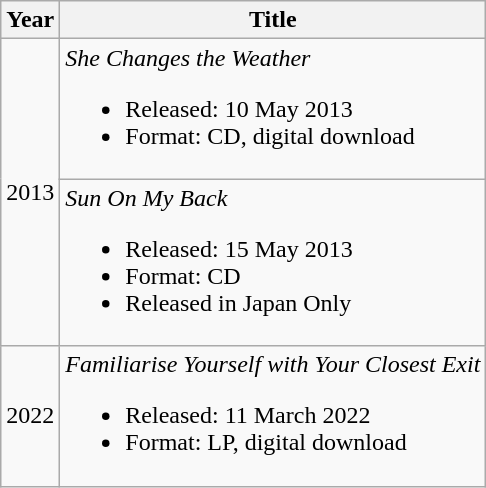<table class="wikitable">
<tr>
<th>Year</th>
<th>Title</th>
</tr>
<tr>
<td rowspan="2">2013</td>
<td><em>She Changes the Weather</em><br><ul><li>Released: 10 May 2013</li><li>Format: CD, digital download</li></ul></td>
</tr>
<tr>
<td><em>Sun On My Back</em><br><ul><li>Released: 15 May 2013</li><li>Format: CD</li><li>Released in Japan Only</li></ul></td>
</tr>
<tr>
<td rowspan="1">2022</td>
<td><em>Familiarise Yourself with Your Closest Exit</em><br><ul><li>Released: 11 March 2022</li><li>Format: LP, digital download</li></ul></td>
</tr>
</table>
